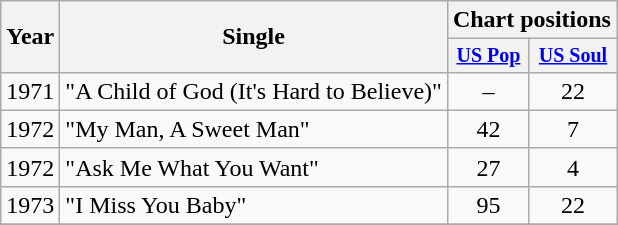<table class="wikitable" style="text-align:center;">
<tr>
<th rowspan="2">Year</th>
<th rowspan="2">Single</th>
<th colspan="2">Chart positions</th>
</tr>
<tr style="font-size:smaller;">
<th><a href='#'>US Pop</a></th>
<th><a href='#'>US Soul</a></th>
</tr>
<tr>
<td rowspan="1">1971</td>
<td align="left">"A Child of God (It's Hard to Believe)"</td>
<td>–</td>
<td>22</td>
</tr>
<tr>
<td rowspan="1">1972</td>
<td align="left">"My Man, A Sweet Man"</td>
<td>42</td>
<td>7</td>
</tr>
<tr>
<td rowspan="1">1972</td>
<td align="left">"Ask Me What You Want"</td>
<td>27</td>
<td>4</td>
</tr>
<tr>
<td rowspan="1">1973</td>
<td align="left">"I Miss You Baby"</td>
<td>95</td>
<td>22</td>
</tr>
<tr>
</tr>
</table>
